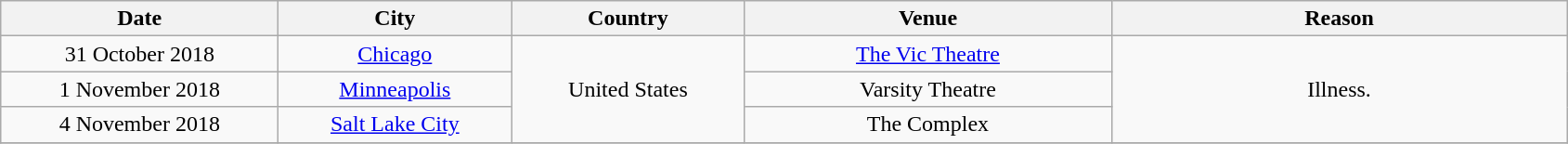<table class="wikitable" style="text-align:center;">
<tr>
<th scope="col" style="width:12em;">Date</th>
<th scope="col" style="width:10em;">City</th>
<th scope="col" style="width:10em;">Country</th>
<th scope="col" style="width:16em;">Venue</th>
<th scope="col" style="width:20em;">Reason</th>
</tr>
<tr>
<td>31 October 2018</td>
<td><a href='#'>Chicago</a></td>
<td rowspan="3">United States</td>
<td><a href='#'>The Vic Theatre</a></td>
<td rowspan="3">Illness.</td>
</tr>
<tr>
<td>1 November 2018</td>
<td><a href='#'>Minneapolis</a></td>
<td>Varsity Theatre</td>
</tr>
<tr>
<td>4 November 2018</td>
<td><a href='#'>Salt Lake City</a></td>
<td>The Complex</td>
</tr>
<tr>
</tr>
</table>
